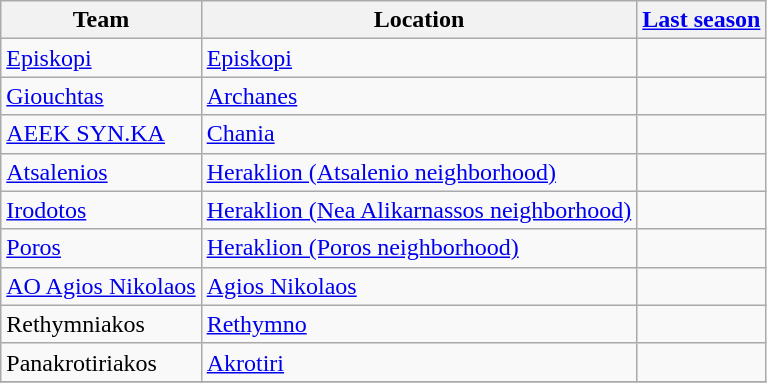<table class="wikitable sortable">
<tr>
<th>Team</th>
<th>Location</th>
<th><a href='#'>Last season</a></th>
</tr>
<tr>
<td><a href='#'>Episkopi</a></td>
<td><a href='#'>Episkopi</a></td>
<td></td>
</tr>
<tr>
<td><a href='#'>Giouchtas</a></td>
<td><a href='#'>Archanes</a></td>
<td></td>
</tr>
<tr>
<td><a href='#'>AEEK SYN.KA</a></td>
<td><a href='#'>Chania</a></td>
<td></td>
</tr>
<tr>
<td><a href='#'>Atsalenios</a></td>
<td><a href='#'>Heraklion (Atsalenio neighborhood)</a></td>
<td></td>
</tr>
<tr>
<td><a href='#'>Irodotos</a></td>
<td><a href='#'>Heraklion (Nea Alikarnassos neighborhood)</a></td>
<td></td>
</tr>
<tr>
<td><a href='#'>Poros</a></td>
<td><a href='#'>Heraklion (Poros neighborhood)</a></td>
<td></td>
</tr>
<tr>
<td><a href='#'>AO Agios Nikolaos</a></td>
<td><a href='#'>Agios Nikolaos</a></td>
<td></td>
</tr>
<tr>
<td>Rethymniakos</td>
<td><a href='#'>Rethymno</a></td>
<td></td>
</tr>
<tr>
<td>Panakrotiriakos</td>
<td><a href='#'>Akrotiri</a></td>
<td></td>
</tr>
<tr>
</tr>
</table>
